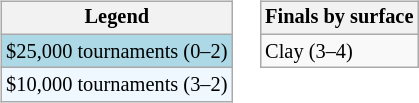<table>
<tr valign=top>
<td><br><table class="wikitable" style="font-size:85%">
<tr>
<th>Legend</th>
</tr>
<tr style="background:lightblue;">
<td>$25,000 tournaments (0–2)</td>
</tr>
<tr style="background:#f0f8ff;">
<td>$10,000 tournaments (3–2)</td>
</tr>
</table>
</td>
<td><br><table class=wikitable style="font-size:85%">
<tr>
<th>Finals by surface</th>
</tr>
<tr>
<td>Clay (3–4)</td>
</tr>
</table>
</td>
</tr>
</table>
